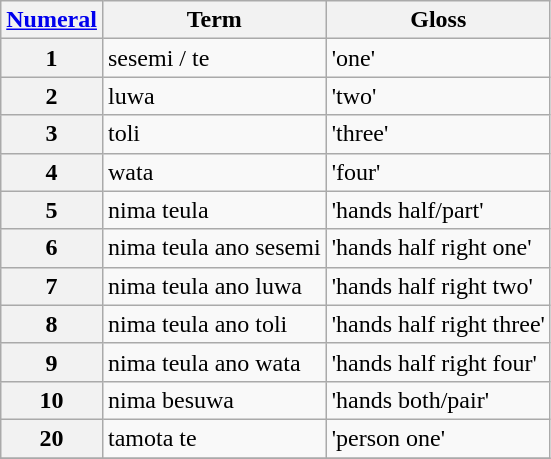<table class="wikitable" style="text-align: left;">
<tr>
<th><a href='#'>Numeral</a></th>
<th>Term</th>
<th>Gloss</th>
</tr>
<tr>
<th>1</th>
<td>sesemi / te</td>
<td>'one'</td>
</tr>
<tr>
<th>2</th>
<td>luwa</td>
<td>'two'</td>
</tr>
<tr>
<th>3</th>
<td>toli</td>
<td>'three'</td>
</tr>
<tr>
<th>4</th>
<td>wata</td>
<td>'four'</td>
</tr>
<tr>
<th>5</th>
<td>nima teula</td>
<td>'hands half/part'</td>
</tr>
<tr>
<th>6</th>
<td>nima teula ano sesemi</td>
<td>'hands half right one'</td>
</tr>
<tr>
<th>7</th>
<td>nima teula ano luwa</td>
<td>'hands half right two'</td>
</tr>
<tr>
<th>8</th>
<td>nima teula ano toli</td>
<td>'hands half right three'</td>
</tr>
<tr>
<th>9</th>
<td>nima teula ano wata</td>
<td>'hands half right four'</td>
</tr>
<tr>
<th>10</th>
<td>nima besuwa</td>
<td>'hands both/pair'</td>
</tr>
<tr>
<th>20</th>
<td>tamota te</td>
<td>'person one'</td>
</tr>
<tr>
</tr>
</table>
